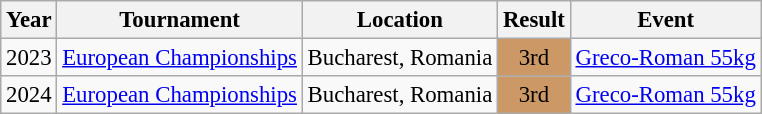<table class="wikitable" style="font-size:95%;">
<tr>
<th>Year</th>
<th>Tournament</th>
<th>Location</th>
<th>Result</th>
<th>Event</th>
</tr>
<tr>
<td>2023</td>
<td><a href='#'>European Championships</a></td>
<td>Bucharest, Romania</td>
<td align="center" bgcolor="cc9966">3rd</td>
<td><a href='#'>Greco-Roman 55kg</a></td>
</tr>
<tr>
<td>2024</td>
<td><a href='#'>European Championships</a></td>
<td>Bucharest, Romania</td>
<td align="center" bgcolor="cc9966">3rd</td>
<td><a href='#'>Greco-Roman 55kg</a></td>
</tr>
</table>
